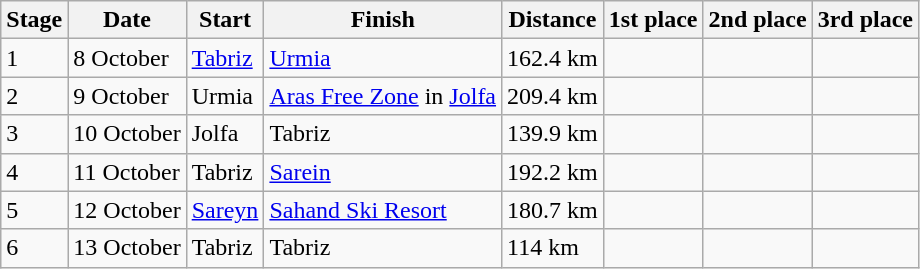<table class="wikitable">
<tr>
<th>Stage</th>
<th>Date</th>
<th>Start</th>
<th>Finish</th>
<th>Distance</th>
<th>1st place</th>
<th>2nd place</th>
<th>3rd place</th>
</tr>
<tr>
<td>1 </td>
<td>8 October</td>
<td><a href='#'>Tabriz</a></td>
<td><a href='#'>Urmia</a></td>
<td>162.4 km</td>
<td></td>
<td></td>
<td></td>
</tr>
<tr>
<td>2 </td>
<td>9 October</td>
<td>Urmia</td>
<td><a href='#'>Aras Free Zone</a> in <a href='#'>Jolfa</a></td>
<td>209.4 km</td>
<td></td>
<td></td>
<td></td>
</tr>
<tr>
<td>3 </td>
<td>10 October</td>
<td>Jolfa</td>
<td>Tabriz</td>
<td>139.9 km</td>
<td></td>
<td></td>
<td></td>
</tr>
<tr>
<td>4 </td>
<td>11 October</td>
<td>Tabriz</td>
<td><a href='#'>Sarein</a></td>
<td>192.2 km</td>
<td></td>
<td></td>
<td></td>
</tr>
<tr>
<td>5</td>
<td>12 October</td>
<td><a href='#'>Sareyn</a></td>
<td><a href='#'>Sahand Ski Resort</a></td>
<td>180.7 km</td>
<td></td>
<td></td>
<td></td>
</tr>
<tr>
<td>6</td>
<td>13 October</td>
<td>Tabriz</td>
<td>Tabriz</td>
<td>114 km</td>
<td></td>
<td></td>
<td></td>
</tr>
</table>
